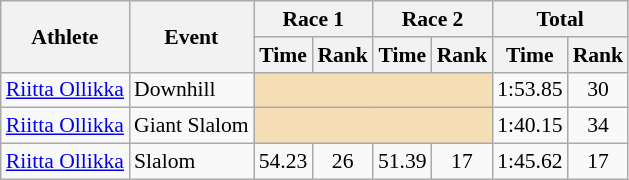<table class="wikitable" style="font-size:90%">
<tr>
<th rowspan="2">Athlete</th>
<th rowspan="2">Event</th>
<th colspan="2">Race 1</th>
<th colspan="2">Race 2</th>
<th colspan="2">Total</th>
</tr>
<tr>
<th>Time</th>
<th>Rank</th>
<th>Time</th>
<th>Rank</th>
<th>Time</th>
<th>Rank</th>
</tr>
<tr>
<td><a href='#'>Riitta Ollikka</a></td>
<td>Downhill</td>
<td colspan="4" bgcolor="wheat"></td>
<td align="center">1:53.85</td>
<td align="center">30</td>
</tr>
<tr>
<td><a href='#'>Riitta Ollikka</a></td>
<td>Giant Slalom</td>
<td colspan="4" bgcolor="wheat"></td>
<td align="center">1:40.15</td>
<td align="center">34</td>
</tr>
<tr>
<td><a href='#'>Riitta Ollikka</a></td>
<td>Slalom</td>
<td align="center">54.23</td>
<td align="center">26</td>
<td align="center">51.39</td>
<td align="center">17</td>
<td align="center">1:45.62</td>
<td align="center">17</td>
</tr>
</table>
